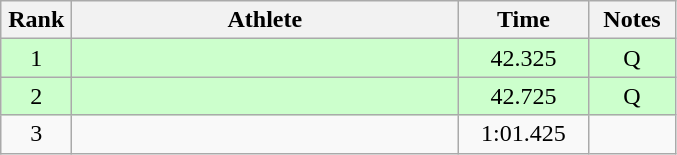<table class=wikitable style="text-align:center">
<tr>
<th width=40>Rank</th>
<th width=250>Athlete</th>
<th width=80>Time</th>
<th width=50>Notes</th>
</tr>
<tr bgcolor="ccffcc">
<td>1</td>
<td align=left></td>
<td>42.325</td>
<td>Q</td>
</tr>
<tr bgcolor="ccffcc">
<td>2</td>
<td align=left></td>
<td>42.725</td>
<td>Q</td>
</tr>
<tr>
<td>3</td>
<td align=left></td>
<td>1:01.425</td>
<td></td>
</tr>
</table>
